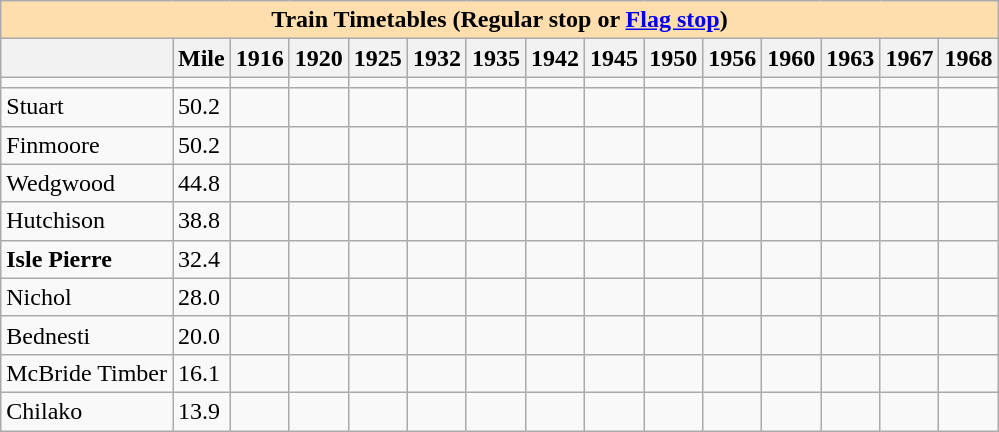<table class="wikitable">
<tr>
<th colspan="15" style="background:#ffdead;">Train Timetables (Regular stop or <a href='#'>Flag stop</a>)</th>
</tr>
<tr>
<th></th>
<th>Mile</th>
<th>1916</th>
<th>1920</th>
<th>1925</th>
<th>1932</th>
<th>1935</th>
<th>1942</th>
<th>1945</th>
<th>1950</th>
<th>1956</th>
<th>1960</th>
<th>1963</th>
<th>1967</th>
<th>1968</th>
</tr>
<tr>
<td></td>
<td></td>
<td></td>
<td></td>
<td></td>
<td></td>
<td></td>
<td></td>
<td></td>
<td></td>
<td></td>
<td></td>
<td></td>
<td></td>
<td></td>
</tr>
<tr>
<td>Stuart</td>
<td>50.2</td>
<td></td>
<td></td>
<td></td>
<td></td>
<td></td>
<td></td>
<td></td>
<td></td>
<td></td>
<td></td>
<td></td>
<td></td>
<td></td>
</tr>
<tr>
<td>Finmoore</td>
<td>50.2</td>
<td></td>
<td></td>
<td></td>
<td></td>
<td></td>
<td></td>
<td></td>
<td></td>
<td></td>
<td></td>
<td></td>
<td></td>
<td></td>
</tr>
<tr>
<td>Wedgwood</td>
<td>44.8</td>
<td></td>
<td></td>
<td></td>
<td></td>
<td></td>
<td></td>
<td></td>
<td></td>
<td></td>
<td></td>
<td></td>
<td></td>
<td></td>
</tr>
<tr>
<td>Hutchison</td>
<td>38.8</td>
<td></td>
<td></td>
<td></td>
<td></td>
<td></td>
<td></td>
<td></td>
<td></td>
<td></td>
<td></td>
<td></td>
<td></td>
<td></td>
</tr>
<tr>
<td><strong>Isle Pierre</strong></td>
<td>32.4</td>
<td></td>
<td></td>
<td></td>
<td></td>
<td></td>
<td></td>
<td></td>
<td></td>
<td></td>
<td></td>
<td></td>
<td></td>
<td></td>
</tr>
<tr>
<td>Nichol</td>
<td>28.0</td>
<td></td>
<td></td>
<td></td>
<td></td>
<td></td>
<td></td>
<td></td>
<td></td>
<td></td>
<td></td>
<td></td>
<td></td>
<td></td>
</tr>
<tr>
<td>Bednesti</td>
<td>20.0</td>
<td></td>
<td></td>
<td></td>
<td></td>
<td></td>
<td></td>
<td></td>
<td></td>
<td></td>
<td></td>
<td></td>
<td></td>
<td></td>
</tr>
<tr>
<td>McBride Timber</td>
<td>16.1</td>
<td></td>
<td></td>
<td></td>
<td></td>
<td></td>
<td></td>
<td></td>
<td></td>
<td></td>
<td></td>
<td></td>
<td></td>
<td></td>
</tr>
<tr>
<td>Chilako</td>
<td>13.9</td>
<td></td>
<td></td>
<td></td>
<td></td>
<td></td>
<td></td>
<td></td>
<td></td>
<td></td>
<td></td>
<td></td>
<td></td>
<td></td>
</tr>
</table>
